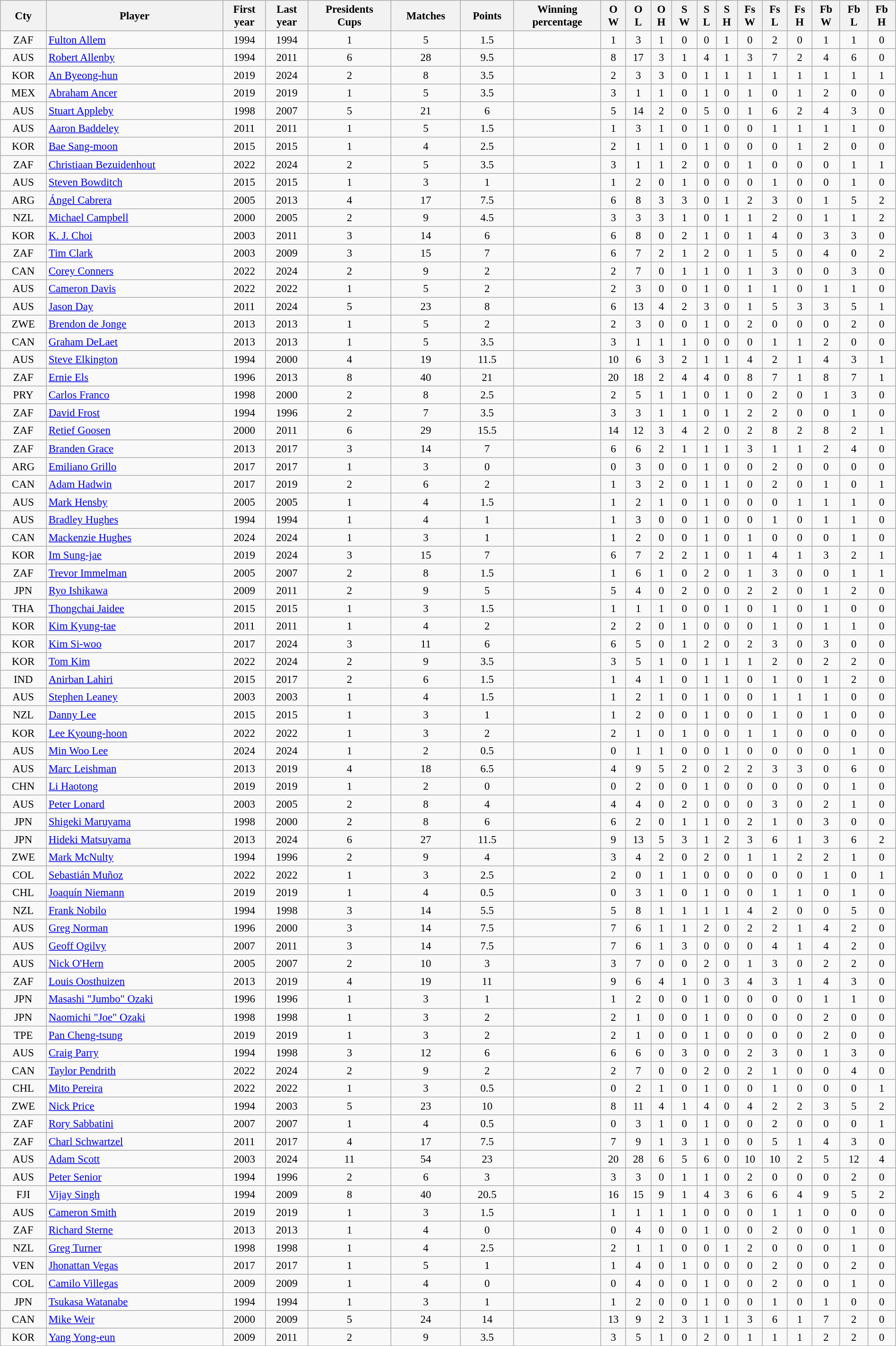<table class="wikitable sortable" width=100% style="text-align:center; font-size:95%">
<tr>
<th>Cty</th>
<th>Player</th>
<th>First<br>year</th>
<th>Last<br>year</th>
<th>Presidents<br>Cups</th>
<th>Matches</th>
<th>Points</th>
<th>Winning<br>percentage</th>
<th>O<br>W</th>
<th>O<br>L</th>
<th>O<br>H</th>
<th>S<br>W</th>
<th>S<br>L</th>
<th>S<br>H</th>
<th>Fs<br>W</th>
<th>Fs<br>L</th>
<th>Fs<br>H</th>
<th>Fb<br>W</th>
<th>Fb<br>L</th>
<th>Fb<br>H</th>
</tr>
<tr>
<td><span>ZAF</span></td>
<td align=left><a href='#'>Fulton Allem</a></td>
<td>1994</td>
<td>1994</td>
<td>1</td>
<td>5</td>
<td>1.5</td>
<td></td>
<td>1</td>
<td>3</td>
<td>1</td>
<td>0</td>
<td>0</td>
<td>1</td>
<td>0</td>
<td>2</td>
<td>0</td>
<td>1</td>
<td>1</td>
<td>0</td>
</tr>
<tr>
<td><span>AUS</span></td>
<td align=left><a href='#'>Robert Allenby</a></td>
<td>1994</td>
<td>2011</td>
<td>6</td>
<td>28</td>
<td>9.5</td>
<td></td>
<td>8</td>
<td>17</td>
<td>3</td>
<td>1</td>
<td>4</td>
<td>1</td>
<td>3</td>
<td>7</td>
<td>2</td>
<td>4</td>
<td>6</td>
<td>0</td>
</tr>
<tr>
<td><span>KOR</span></td>
<td align=left><a href='#'>An Byeong-hun</a></td>
<td>2019</td>
<td>2024</td>
<td>2</td>
<td>8</td>
<td>3.5</td>
<td></td>
<td>2</td>
<td>3</td>
<td>3</td>
<td>0</td>
<td>1</td>
<td>1</td>
<td>1</td>
<td>1</td>
<td>1</td>
<td>1</td>
<td>1</td>
<td>1</td>
</tr>
<tr>
<td><span>MEX</span></td>
<td align=left><a href='#'>Abraham Ancer</a></td>
<td>2019</td>
<td>2019</td>
<td>1</td>
<td>5</td>
<td>3.5</td>
<td></td>
<td>3</td>
<td>1</td>
<td>1</td>
<td>0</td>
<td>1</td>
<td>0</td>
<td>1</td>
<td>0</td>
<td>1</td>
<td>2</td>
<td>0</td>
<td>0</td>
</tr>
<tr>
<td><span>AUS</span></td>
<td align=left><a href='#'>Stuart Appleby</a></td>
<td>1998</td>
<td>2007</td>
<td>5</td>
<td>21</td>
<td>6</td>
<td></td>
<td>5</td>
<td>14</td>
<td>2</td>
<td>0</td>
<td>5</td>
<td>0</td>
<td>1</td>
<td>6</td>
<td>2</td>
<td>4</td>
<td>3</td>
<td>0</td>
</tr>
<tr>
<td><span>AUS</span></td>
<td align=left><a href='#'>Aaron Baddeley</a></td>
<td>2011</td>
<td>2011</td>
<td>1</td>
<td>5</td>
<td>1.5</td>
<td></td>
<td>1</td>
<td>3</td>
<td>1</td>
<td>0</td>
<td>1</td>
<td>0</td>
<td>0</td>
<td>1</td>
<td>1</td>
<td>1</td>
<td>1</td>
<td>0</td>
</tr>
<tr>
<td><span>KOR</span></td>
<td align=left><a href='#'>Bae Sang-moon</a></td>
<td>2015</td>
<td>2015</td>
<td>1</td>
<td>4</td>
<td>2.5</td>
<td></td>
<td>2</td>
<td>1</td>
<td>1</td>
<td>0</td>
<td>1</td>
<td>0</td>
<td>0</td>
<td>0</td>
<td>1</td>
<td>2</td>
<td>0</td>
<td>0</td>
</tr>
<tr>
<td><span>ZAF</span></td>
<td align=left><a href='#'>Christiaan Bezuidenhout</a></td>
<td>2022</td>
<td>2024</td>
<td>2</td>
<td>5</td>
<td>3.5</td>
<td></td>
<td>3</td>
<td>1</td>
<td>1</td>
<td>2</td>
<td>0</td>
<td>0</td>
<td>1</td>
<td>0</td>
<td>0</td>
<td>0</td>
<td>1</td>
<td>1</td>
</tr>
<tr>
<td><span>AUS</span></td>
<td align=left><a href='#'>Steven Bowditch</a></td>
<td>2015</td>
<td>2015</td>
<td>1</td>
<td>3</td>
<td>1</td>
<td></td>
<td>1</td>
<td>2</td>
<td>0</td>
<td>1</td>
<td>0</td>
<td>0</td>
<td>0</td>
<td>1</td>
<td>0</td>
<td>0</td>
<td>1</td>
<td>0</td>
</tr>
<tr>
<td><span>ARG</span></td>
<td align=left><a href='#'>Ángel Cabrera</a></td>
<td>2005</td>
<td>2013</td>
<td>4</td>
<td>17</td>
<td>7.5</td>
<td></td>
<td>6</td>
<td>8</td>
<td>3</td>
<td>3</td>
<td>0</td>
<td>1</td>
<td>2</td>
<td>3</td>
<td>0</td>
<td>1</td>
<td>5</td>
<td>2</td>
</tr>
<tr>
<td><span>NZL</span></td>
<td align=left><a href='#'>Michael Campbell</a></td>
<td>2000</td>
<td>2005</td>
<td>2</td>
<td>9</td>
<td>4.5</td>
<td></td>
<td>3</td>
<td>3</td>
<td>3</td>
<td>1</td>
<td>0</td>
<td>1</td>
<td>1</td>
<td>2</td>
<td>0</td>
<td>1</td>
<td>1</td>
<td>2</td>
</tr>
<tr>
<td><span>KOR</span></td>
<td align=left><a href='#'>K. J. Choi</a></td>
<td>2003</td>
<td>2011</td>
<td>3</td>
<td>14</td>
<td>6</td>
<td></td>
<td>6</td>
<td>8</td>
<td>0</td>
<td>2</td>
<td>1</td>
<td>0</td>
<td>1</td>
<td>4</td>
<td>0</td>
<td>3</td>
<td>3</td>
<td>0</td>
</tr>
<tr>
<td><span>ZAF</span></td>
<td align=left><a href='#'>Tim Clark</a></td>
<td>2003</td>
<td>2009</td>
<td>3</td>
<td>15</td>
<td>7</td>
<td></td>
<td>6</td>
<td>7</td>
<td>2</td>
<td>1</td>
<td>2</td>
<td>0</td>
<td>1</td>
<td>5</td>
<td>0</td>
<td>4</td>
<td>0</td>
<td>2</td>
</tr>
<tr>
<td><span>CAN</span></td>
<td align=left><a href='#'>Corey Conners</a></td>
<td>2022</td>
<td>2024</td>
<td>2</td>
<td>9</td>
<td>2</td>
<td></td>
<td>2</td>
<td>7</td>
<td>0</td>
<td>1</td>
<td>1</td>
<td>0</td>
<td>1</td>
<td>3</td>
<td>0</td>
<td>0</td>
<td>3</td>
<td>0</td>
</tr>
<tr>
<td><span>AUS</span></td>
<td align=left><a href='#'>Cameron Davis</a></td>
<td>2022</td>
<td>2022</td>
<td>1</td>
<td>5</td>
<td>2</td>
<td></td>
<td>2</td>
<td>3</td>
<td>0</td>
<td>0</td>
<td>1</td>
<td>0</td>
<td>1</td>
<td>1</td>
<td>0</td>
<td>1</td>
<td>1</td>
<td>0</td>
</tr>
<tr>
<td><span>AUS</span></td>
<td align=left><a href='#'>Jason Day</a></td>
<td>2011</td>
<td>2024</td>
<td>5</td>
<td>23</td>
<td>8</td>
<td></td>
<td>6</td>
<td>13</td>
<td>4</td>
<td>2</td>
<td>3</td>
<td>0</td>
<td>1</td>
<td>5</td>
<td>3</td>
<td>3</td>
<td>5</td>
<td>1</td>
</tr>
<tr>
<td><span>ZWE</span></td>
<td align=left><a href='#'>Brendon de Jonge</a></td>
<td>2013</td>
<td>2013</td>
<td>1</td>
<td>5</td>
<td>2</td>
<td></td>
<td>2</td>
<td>3</td>
<td>0</td>
<td>0</td>
<td>1</td>
<td>0</td>
<td>2</td>
<td>0</td>
<td>0</td>
<td>0</td>
<td>2</td>
<td>0</td>
</tr>
<tr>
<td><span>CAN</span></td>
<td align=left><a href='#'>Graham DeLaet</a></td>
<td>2013</td>
<td>2013</td>
<td>1</td>
<td>5</td>
<td>3.5</td>
<td></td>
<td>3</td>
<td>1</td>
<td>1</td>
<td>1</td>
<td>0</td>
<td>0</td>
<td>0</td>
<td>1</td>
<td>1</td>
<td>2</td>
<td>0</td>
<td>0</td>
</tr>
<tr>
<td><span>AUS</span></td>
<td align=left><a href='#'>Steve Elkington</a></td>
<td>1994</td>
<td>2000</td>
<td>4</td>
<td>19</td>
<td>11.5</td>
<td></td>
<td>10</td>
<td>6</td>
<td>3</td>
<td>2</td>
<td>1</td>
<td>1</td>
<td>4</td>
<td>2</td>
<td>1</td>
<td>4</td>
<td>3</td>
<td>1</td>
</tr>
<tr>
<td><span>ZAF</span></td>
<td align=left><a href='#'>Ernie Els</a></td>
<td>1996</td>
<td>2013</td>
<td>8</td>
<td>40</td>
<td>21</td>
<td></td>
<td>20</td>
<td>18</td>
<td>2</td>
<td>4</td>
<td>4</td>
<td>0</td>
<td>8</td>
<td>7</td>
<td>1</td>
<td>8</td>
<td>7</td>
<td>1</td>
</tr>
<tr>
<td><span>PRY</span></td>
<td align=left><a href='#'>Carlos Franco</a></td>
<td>1998</td>
<td>2000</td>
<td>2</td>
<td>8</td>
<td>2.5</td>
<td></td>
<td>2</td>
<td>5</td>
<td>1</td>
<td>1</td>
<td>0</td>
<td>1</td>
<td>0</td>
<td>2</td>
<td>0</td>
<td>1</td>
<td>3</td>
<td>0</td>
</tr>
<tr>
<td><span>ZAF</span></td>
<td align=left><a href='#'>David Frost</a></td>
<td>1994</td>
<td>1996</td>
<td>2</td>
<td>7</td>
<td>3.5</td>
<td></td>
<td>3</td>
<td>3</td>
<td>1</td>
<td>1</td>
<td>0</td>
<td>1</td>
<td>2</td>
<td>2</td>
<td>0</td>
<td>0</td>
<td>1</td>
<td>0</td>
</tr>
<tr>
<td><span>ZAF</span></td>
<td align=left><a href='#'>Retief Goosen</a></td>
<td>2000</td>
<td>2011</td>
<td>6</td>
<td>29</td>
<td>15.5</td>
<td></td>
<td>14</td>
<td>12</td>
<td>3</td>
<td>4</td>
<td>2</td>
<td>0</td>
<td>2</td>
<td>8</td>
<td>2</td>
<td>8</td>
<td>2</td>
<td>1</td>
</tr>
<tr>
<td><span>ZAF</span></td>
<td align=left><a href='#'>Branden Grace</a></td>
<td>2013</td>
<td>2017</td>
<td>3</td>
<td>14</td>
<td>7</td>
<td></td>
<td>6</td>
<td>6</td>
<td>2</td>
<td>1</td>
<td>1</td>
<td>1</td>
<td>3</td>
<td>1</td>
<td>1</td>
<td>2</td>
<td>4</td>
<td>0</td>
</tr>
<tr>
<td><span>ARG</span></td>
<td align=left><a href='#'>Emiliano Grillo</a></td>
<td>2017</td>
<td>2017</td>
<td>1</td>
<td>3</td>
<td>0</td>
<td></td>
<td>0</td>
<td>3</td>
<td>0</td>
<td>0</td>
<td>1</td>
<td>0</td>
<td>0</td>
<td>2</td>
<td>0</td>
<td>0</td>
<td>0</td>
<td>0</td>
</tr>
<tr>
<td><span>CAN</span></td>
<td align=left><a href='#'>Adam Hadwin</a></td>
<td>2017</td>
<td>2019</td>
<td>2</td>
<td>6</td>
<td>2</td>
<td></td>
<td>1</td>
<td>3</td>
<td>2</td>
<td>0</td>
<td>1</td>
<td>1</td>
<td>0</td>
<td>2</td>
<td>0</td>
<td>1</td>
<td>0</td>
<td>1</td>
</tr>
<tr>
<td><span>AUS</span></td>
<td align=left><a href='#'>Mark Hensby</a></td>
<td>2005</td>
<td>2005</td>
<td>1</td>
<td>4</td>
<td>1.5</td>
<td></td>
<td>1</td>
<td>2</td>
<td>1</td>
<td>0</td>
<td>1</td>
<td>0</td>
<td>0</td>
<td>0</td>
<td>1</td>
<td>1</td>
<td>1</td>
<td>0</td>
</tr>
<tr>
<td><span>AUS</span></td>
<td align=left><a href='#'>Bradley Hughes</a></td>
<td>1994</td>
<td>1994</td>
<td>1</td>
<td>4</td>
<td>1</td>
<td></td>
<td>1</td>
<td>3</td>
<td>0</td>
<td>0</td>
<td>1</td>
<td>0</td>
<td>0</td>
<td>1</td>
<td>0</td>
<td>1</td>
<td>1</td>
<td>0</td>
</tr>
<tr>
<td><span>CAN</span></td>
<td align=left><a href='#'>Mackenzie Hughes</a></td>
<td>2024</td>
<td>2024</td>
<td>1</td>
<td>3</td>
<td>1</td>
<td></td>
<td>1</td>
<td>2</td>
<td>0</td>
<td>0</td>
<td>1</td>
<td>0</td>
<td>1</td>
<td>0</td>
<td>0</td>
<td>0</td>
<td>1</td>
<td>0</td>
</tr>
<tr>
<td><span>KOR</span></td>
<td align=left><a href='#'>Im Sung-jae</a></td>
<td>2019</td>
<td>2024</td>
<td>3</td>
<td>15</td>
<td>7</td>
<td></td>
<td>6</td>
<td>7</td>
<td>2</td>
<td>2</td>
<td>1</td>
<td>0</td>
<td>1</td>
<td>4</td>
<td>1</td>
<td>3</td>
<td>2</td>
<td>1</td>
</tr>
<tr>
<td><span>ZAF</span></td>
<td align=left><a href='#'>Trevor Immelman</a></td>
<td>2005</td>
<td>2007</td>
<td>2</td>
<td>8</td>
<td>1.5</td>
<td></td>
<td>1</td>
<td>6</td>
<td>1</td>
<td>0</td>
<td>2</td>
<td>0</td>
<td>1</td>
<td>3</td>
<td>0</td>
<td>0</td>
<td>1</td>
<td>1</td>
</tr>
<tr>
<td><span>JPN</span></td>
<td align=left><a href='#'>Ryo Ishikawa</a></td>
<td>2009</td>
<td>2011</td>
<td>2</td>
<td>9</td>
<td>5</td>
<td></td>
<td>5</td>
<td>4</td>
<td>0</td>
<td>2</td>
<td>0</td>
<td>0</td>
<td>2</td>
<td>2</td>
<td>0</td>
<td>1</td>
<td>2</td>
<td>0</td>
</tr>
<tr>
<td><span>THA</span></td>
<td align=left><a href='#'>Thongchai Jaidee</a></td>
<td>2015</td>
<td>2015</td>
<td>1</td>
<td>3</td>
<td>1.5</td>
<td></td>
<td>1</td>
<td>1</td>
<td>1</td>
<td>0</td>
<td>0</td>
<td>1</td>
<td>0</td>
<td>1</td>
<td>0</td>
<td>1</td>
<td>0</td>
<td>0</td>
</tr>
<tr>
<td><span>KOR</span></td>
<td align=left><a href='#'>Kim Kyung-tae</a></td>
<td>2011</td>
<td>2011</td>
<td>1</td>
<td>4</td>
<td>2</td>
<td></td>
<td>2</td>
<td>2</td>
<td>0</td>
<td>1</td>
<td>0</td>
<td>0</td>
<td>0</td>
<td>1</td>
<td>0</td>
<td>1</td>
<td>1</td>
<td>0</td>
</tr>
<tr>
<td><span>KOR</span></td>
<td align=left><a href='#'>Kim Si-woo</a></td>
<td>2017</td>
<td>2024</td>
<td>3</td>
<td>11</td>
<td>6</td>
<td></td>
<td>6</td>
<td>5</td>
<td>0</td>
<td>1</td>
<td>2</td>
<td>0</td>
<td>2</td>
<td>3</td>
<td>0</td>
<td>3</td>
<td>0</td>
<td>0</td>
</tr>
<tr>
<td><span>KOR</span></td>
<td align=left><a href='#'>Tom Kim</a></td>
<td>2022</td>
<td>2024</td>
<td>2</td>
<td>9</td>
<td>3.5</td>
<td></td>
<td>3</td>
<td>5</td>
<td>1</td>
<td>0</td>
<td>1</td>
<td>1</td>
<td>1</td>
<td>2</td>
<td>0</td>
<td>2</td>
<td>2</td>
<td>0</td>
</tr>
<tr>
<td><span>IND</span></td>
<td align=left><a href='#'>Anirban Lahiri</a></td>
<td>2015</td>
<td>2017</td>
<td>2</td>
<td>6</td>
<td>1.5</td>
<td></td>
<td>1</td>
<td>4</td>
<td>1</td>
<td>0</td>
<td>1</td>
<td>1</td>
<td>0</td>
<td>1</td>
<td>0</td>
<td>1</td>
<td>2</td>
<td>0</td>
</tr>
<tr>
<td><span>AUS</span></td>
<td align=left><a href='#'>Stephen Leaney</a></td>
<td>2003</td>
<td>2003</td>
<td>1</td>
<td>4</td>
<td>1.5</td>
<td></td>
<td>1</td>
<td>2</td>
<td>1</td>
<td>0</td>
<td>1</td>
<td>0</td>
<td>0</td>
<td>1</td>
<td>1</td>
<td>1</td>
<td>0</td>
<td>0</td>
</tr>
<tr>
<td><span>NZL</span></td>
<td align=left><a href='#'>Danny Lee</a></td>
<td>2015</td>
<td>2015</td>
<td>1</td>
<td>3</td>
<td>1</td>
<td></td>
<td>1</td>
<td>2</td>
<td>0</td>
<td>0</td>
<td>1</td>
<td>0</td>
<td>0</td>
<td>1</td>
<td>0</td>
<td>1</td>
<td>0</td>
<td>0</td>
</tr>
<tr>
<td><span>KOR</span></td>
<td align=left><a href='#'>Lee Kyoung-hoon</a></td>
<td>2022</td>
<td>2022</td>
<td>1</td>
<td>3</td>
<td>2</td>
<td></td>
<td>2</td>
<td>1</td>
<td>0</td>
<td>1</td>
<td>0</td>
<td>0</td>
<td>1</td>
<td>1</td>
<td>0</td>
<td>0</td>
<td>0</td>
<td>0</td>
</tr>
<tr>
<td><span>AUS</span></td>
<td align=left><a href='#'>Min Woo Lee</a></td>
<td>2024</td>
<td>2024</td>
<td>1</td>
<td>2</td>
<td>0.5</td>
<td></td>
<td>0</td>
<td>1</td>
<td>1</td>
<td>0</td>
<td>0</td>
<td>1</td>
<td>0</td>
<td>0</td>
<td>0</td>
<td>0</td>
<td>1</td>
<td>0</td>
</tr>
<tr>
<td><span>AUS</span></td>
<td align=left><a href='#'>Marc Leishman</a></td>
<td>2013</td>
<td>2019</td>
<td>4</td>
<td>18</td>
<td>6.5</td>
<td></td>
<td>4</td>
<td>9</td>
<td>5</td>
<td>2</td>
<td>0</td>
<td>2</td>
<td>2</td>
<td>3</td>
<td>3</td>
<td>0</td>
<td>6</td>
<td>0</td>
</tr>
<tr>
<td><span>CHN</span></td>
<td align=left><a href='#'>Li Haotong</a></td>
<td>2019</td>
<td>2019</td>
<td>1</td>
<td>2</td>
<td>0</td>
<td></td>
<td>0</td>
<td>2</td>
<td>0</td>
<td>0</td>
<td>1</td>
<td>0</td>
<td>0</td>
<td>0</td>
<td>0</td>
<td>0</td>
<td>1</td>
<td>0</td>
</tr>
<tr>
<td><span>AUS</span></td>
<td align=left><a href='#'>Peter Lonard</a></td>
<td>2003</td>
<td>2005</td>
<td>2</td>
<td>8</td>
<td>4</td>
<td></td>
<td>4</td>
<td>4</td>
<td>0</td>
<td>2</td>
<td>0</td>
<td>0</td>
<td>0</td>
<td>3</td>
<td>0</td>
<td>2</td>
<td>1</td>
<td>0</td>
</tr>
<tr>
<td><span>JPN</span></td>
<td align=left><a href='#'>Shigeki Maruyama</a></td>
<td>1998</td>
<td>2000</td>
<td>2</td>
<td>8</td>
<td>6</td>
<td></td>
<td>6</td>
<td>2</td>
<td>0</td>
<td>1</td>
<td>1</td>
<td>0</td>
<td>2</td>
<td>1</td>
<td>0</td>
<td>3</td>
<td>0</td>
<td>0</td>
</tr>
<tr>
<td><span>JPN</span></td>
<td align=left><a href='#'>Hideki Matsuyama</a></td>
<td>2013</td>
<td>2024</td>
<td>6</td>
<td>27</td>
<td>11.5</td>
<td></td>
<td>9</td>
<td>13</td>
<td>5</td>
<td>3</td>
<td>1</td>
<td>2</td>
<td>3</td>
<td>6</td>
<td>1</td>
<td>3</td>
<td>6</td>
<td>2</td>
</tr>
<tr>
<td><span>ZWE</span></td>
<td align=left><a href='#'>Mark McNulty</a></td>
<td>1994</td>
<td>1996</td>
<td>2</td>
<td>9</td>
<td>4</td>
<td></td>
<td>3</td>
<td>4</td>
<td>2</td>
<td>0</td>
<td>2</td>
<td>0</td>
<td>1</td>
<td>1</td>
<td>2</td>
<td>2</td>
<td>1</td>
<td>0</td>
</tr>
<tr>
<td><span>COL</span></td>
<td align=left><a href='#'>Sebastián Muñoz</a></td>
<td>2022</td>
<td>2022</td>
<td>1</td>
<td>3</td>
<td>2.5</td>
<td></td>
<td>2</td>
<td>0</td>
<td>1</td>
<td>1</td>
<td>0</td>
<td>0</td>
<td>0</td>
<td>0</td>
<td>0</td>
<td>1</td>
<td>0</td>
<td>1</td>
</tr>
<tr>
<td><span>CHL</span></td>
<td align=left><a href='#'>Joaquín Niemann</a></td>
<td>2019</td>
<td>2019</td>
<td>1</td>
<td>4</td>
<td>0.5</td>
<td></td>
<td>0</td>
<td>3</td>
<td>1</td>
<td>0</td>
<td>1</td>
<td>0</td>
<td>0</td>
<td>1</td>
<td>1</td>
<td>0</td>
<td>1</td>
<td>0</td>
</tr>
<tr>
<td><span>NZL</span></td>
<td align=left><a href='#'>Frank Nobilo</a></td>
<td>1994</td>
<td>1998</td>
<td>3</td>
<td>14</td>
<td>5.5</td>
<td></td>
<td>5</td>
<td>8</td>
<td>1</td>
<td>1</td>
<td>1</td>
<td>1</td>
<td>4</td>
<td>2</td>
<td>0</td>
<td>0</td>
<td>5</td>
<td>0</td>
</tr>
<tr>
<td><span>AUS</span></td>
<td align=left><a href='#'>Greg Norman</a></td>
<td>1996</td>
<td>2000</td>
<td>3</td>
<td>14</td>
<td>7.5</td>
<td></td>
<td>7</td>
<td>6</td>
<td>1</td>
<td>1</td>
<td>2</td>
<td>0</td>
<td>2</td>
<td>2</td>
<td>1</td>
<td>4</td>
<td>2</td>
<td>0</td>
</tr>
<tr>
<td><span>AUS</span></td>
<td align=left><a href='#'>Geoff Ogilvy</a></td>
<td>2007</td>
<td>2011</td>
<td>3</td>
<td>14</td>
<td>7.5</td>
<td></td>
<td>7</td>
<td>6</td>
<td>1</td>
<td>3</td>
<td>0</td>
<td>0</td>
<td>0</td>
<td>4</td>
<td>1</td>
<td>4</td>
<td>2</td>
<td>0</td>
</tr>
<tr>
<td><span>AUS</span></td>
<td align=left><a href='#'>Nick O'Hern</a></td>
<td>2005</td>
<td>2007</td>
<td>2</td>
<td>10</td>
<td>3</td>
<td></td>
<td>3</td>
<td>7</td>
<td>0</td>
<td>0</td>
<td>2</td>
<td>0</td>
<td>1</td>
<td>3</td>
<td>0</td>
<td>2</td>
<td>2</td>
<td>0</td>
</tr>
<tr>
<td><span>ZAF</span></td>
<td align=left><a href='#'>Louis Oosthuizen</a></td>
<td>2013</td>
<td>2019</td>
<td>4</td>
<td>19</td>
<td>11</td>
<td></td>
<td>9</td>
<td>6</td>
<td>4</td>
<td>1</td>
<td>0</td>
<td>3</td>
<td>4</td>
<td>3</td>
<td>1</td>
<td>4</td>
<td>3</td>
<td>0</td>
</tr>
<tr>
<td><span>JPN</span></td>
<td align=left><a href='#'>Masashi "Jumbo" Ozaki</a></td>
<td>1996</td>
<td>1996</td>
<td>1</td>
<td>3</td>
<td>1</td>
<td></td>
<td>1</td>
<td>2</td>
<td>0</td>
<td>0</td>
<td>1</td>
<td>0</td>
<td>0</td>
<td>0</td>
<td>0</td>
<td>1</td>
<td>1</td>
<td>0</td>
</tr>
<tr>
<td><span>JPN</span></td>
<td align=left><a href='#'>Naomichi "Joe" Ozaki</a></td>
<td>1998</td>
<td>1998</td>
<td>1</td>
<td>3</td>
<td>2</td>
<td></td>
<td>2</td>
<td>1</td>
<td>0</td>
<td>0</td>
<td>1</td>
<td>0</td>
<td>0</td>
<td>0</td>
<td>0</td>
<td>2</td>
<td>0</td>
<td>0</td>
</tr>
<tr>
<td><span>TPE</span></td>
<td align=left><a href='#'>Pan Cheng-tsung</a></td>
<td>2019</td>
<td>2019</td>
<td>1</td>
<td>3</td>
<td>2</td>
<td></td>
<td>2</td>
<td>1</td>
<td>0</td>
<td>0</td>
<td>1</td>
<td>0</td>
<td>0</td>
<td>0</td>
<td>0</td>
<td>2</td>
<td>0</td>
<td>0</td>
</tr>
<tr>
<td><span>AUS</span></td>
<td align=left><a href='#'>Craig Parry</a></td>
<td>1994</td>
<td>1998</td>
<td>3</td>
<td>12</td>
<td>6</td>
<td></td>
<td>6</td>
<td>6</td>
<td>0</td>
<td>3</td>
<td>0</td>
<td>0</td>
<td>2</td>
<td>3</td>
<td>0</td>
<td>1</td>
<td>3</td>
<td>0</td>
</tr>
<tr>
<td><span>CAN</span></td>
<td align=left><a href='#'>Taylor Pendrith</a></td>
<td>2022</td>
<td>2024</td>
<td>2</td>
<td>9</td>
<td>2</td>
<td></td>
<td>2</td>
<td>7</td>
<td>0</td>
<td>0</td>
<td>2</td>
<td>0</td>
<td>2</td>
<td>1</td>
<td>0</td>
<td>0</td>
<td>4</td>
<td>0</td>
</tr>
<tr>
<td><span>CHL</span></td>
<td align=left><a href='#'>Mito Pereira</a></td>
<td>2022</td>
<td>2022</td>
<td>1</td>
<td>3</td>
<td>0.5</td>
<td></td>
<td>0</td>
<td>2</td>
<td>1</td>
<td>0</td>
<td>1</td>
<td>0</td>
<td>0</td>
<td>1</td>
<td>0</td>
<td>0</td>
<td>0</td>
<td>1</td>
</tr>
<tr>
<td><span>ZWE</span></td>
<td align=left><a href='#'>Nick Price</a></td>
<td>1994</td>
<td>2003</td>
<td>5</td>
<td>23</td>
<td>10</td>
<td></td>
<td>8</td>
<td>11</td>
<td>4</td>
<td>1</td>
<td>4</td>
<td>0</td>
<td>4</td>
<td>2</td>
<td>2</td>
<td>3</td>
<td>5</td>
<td>2</td>
</tr>
<tr>
<td><span>ZAF</span></td>
<td align=left><a href='#'>Rory Sabbatini</a></td>
<td>2007</td>
<td>2007</td>
<td>1</td>
<td>4</td>
<td>0.5</td>
<td></td>
<td>0</td>
<td>3</td>
<td>1</td>
<td>0</td>
<td>1</td>
<td>0</td>
<td>0</td>
<td>2</td>
<td>0</td>
<td>0</td>
<td>0</td>
<td>1</td>
</tr>
<tr>
<td><span>ZAF</span></td>
<td align=left><a href='#'>Charl Schwartzel</a></td>
<td>2011</td>
<td>2017</td>
<td>4</td>
<td>17</td>
<td>7.5</td>
<td></td>
<td>7</td>
<td>9</td>
<td>1</td>
<td>3</td>
<td>1</td>
<td>0</td>
<td>0</td>
<td>5</td>
<td>1</td>
<td>4</td>
<td>3</td>
<td>0</td>
</tr>
<tr>
<td><span>AUS</span></td>
<td align=left><a href='#'>Adam Scott</a></td>
<td>2003</td>
<td>2024</td>
<td>11</td>
<td>54</td>
<td>23</td>
<td></td>
<td>20</td>
<td>28</td>
<td>6</td>
<td>5</td>
<td>6</td>
<td>0</td>
<td>10</td>
<td>10</td>
<td>2</td>
<td>5</td>
<td>12</td>
<td>4</td>
</tr>
<tr>
<td><span>AUS</span></td>
<td align=left><a href='#'>Peter Senior</a></td>
<td>1994</td>
<td>1996</td>
<td>2</td>
<td>6</td>
<td>3</td>
<td></td>
<td>3</td>
<td>3</td>
<td>0</td>
<td>1</td>
<td>1</td>
<td>0</td>
<td>2</td>
<td>0</td>
<td>0</td>
<td>0</td>
<td>2</td>
<td>0</td>
</tr>
<tr>
<td><span>FJI</span></td>
<td align=left><a href='#'>Vijay Singh</a></td>
<td>1994</td>
<td>2009</td>
<td>8</td>
<td>40</td>
<td>20.5</td>
<td></td>
<td>16</td>
<td>15</td>
<td>9</td>
<td>1</td>
<td>4</td>
<td>3</td>
<td>6</td>
<td>6</td>
<td>4</td>
<td>9</td>
<td>5</td>
<td>2</td>
</tr>
<tr>
<td><span>AUS</span></td>
<td align=left><a href='#'>Cameron Smith</a></td>
<td>2019</td>
<td>2019</td>
<td>1</td>
<td>3</td>
<td>1.5</td>
<td></td>
<td>1</td>
<td>1</td>
<td>1</td>
<td>1</td>
<td>0</td>
<td>0</td>
<td>0</td>
<td>1</td>
<td>1</td>
<td>0</td>
<td>0</td>
<td>0</td>
</tr>
<tr>
<td><span>ZAF</span></td>
<td align=left><a href='#'>Richard Sterne</a></td>
<td>2013</td>
<td>2013</td>
<td>1</td>
<td>4</td>
<td>0</td>
<td></td>
<td>0</td>
<td>4</td>
<td>0</td>
<td>0</td>
<td>1</td>
<td>0</td>
<td>0</td>
<td>2</td>
<td>0</td>
<td>0</td>
<td>1</td>
<td>0</td>
</tr>
<tr>
<td><span>NZL</span></td>
<td align=left><a href='#'>Greg Turner</a></td>
<td>1998</td>
<td>1998</td>
<td>1</td>
<td>4</td>
<td>2.5</td>
<td></td>
<td>2</td>
<td>1</td>
<td>1</td>
<td>0</td>
<td>0</td>
<td>1</td>
<td>2</td>
<td>0</td>
<td>0</td>
<td>0</td>
<td>1</td>
<td>0</td>
</tr>
<tr>
<td><span>VEN</span></td>
<td align=left><a href='#'>Jhonattan Vegas</a></td>
<td>2017</td>
<td>2017</td>
<td>1</td>
<td>5</td>
<td>1</td>
<td></td>
<td>1</td>
<td>4</td>
<td>0</td>
<td>1</td>
<td>0</td>
<td>0</td>
<td>0</td>
<td>2</td>
<td>0</td>
<td>0</td>
<td>2</td>
<td>0</td>
</tr>
<tr>
<td><span>COL</span></td>
<td align=left><a href='#'>Camilo Villegas</a></td>
<td>2009</td>
<td>2009</td>
<td>1</td>
<td>4</td>
<td>0</td>
<td></td>
<td>0</td>
<td>4</td>
<td>0</td>
<td>0</td>
<td>1</td>
<td>0</td>
<td>0</td>
<td>2</td>
<td>0</td>
<td>0</td>
<td>1</td>
<td>0</td>
</tr>
<tr>
<td><span>JPN</span></td>
<td align=left><a href='#'>Tsukasa Watanabe</a></td>
<td>1994</td>
<td>1994</td>
<td>1</td>
<td>3</td>
<td>1</td>
<td></td>
<td>1</td>
<td>2</td>
<td>0</td>
<td>0</td>
<td>1</td>
<td>0</td>
<td>0</td>
<td>1</td>
<td>0</td>
<td>1</td>
<td>0</td>
<td>0</td>
</tr>
<tr>
<td><span>CAN</span></td>
<td align=left><a href='#'>Mike Weir</a></td>
<td>2000</td>
<td>2009</td>
<td>5</td>
<td>24</td>
<td>14</td>
<td></td>
<td>13</td>
<td>9</td>
<td>2</td>
<td>3</td>
<td>1</td>
<td>1</td>
<td>3</td>
<td>6</td>
<td>1</td>
<td>7</td>
<td>2</td>
<td>0</td>
</tr>
<tr>
<td><span>KOR</span></td>
<td align=left><a href='#'>Yang Yong-eun</a></td>
<td>2009</td>
<td>2011</td>
<td>2</td>
<td>9</td>
<td>3.5</td>
<td></td>
<td>3</td>
<td>5</td>
<td>1</td>
<td>0</td>
<td>2</td>
<td>0</td>
<td>1</td>
<td>1</td>
<td>1</td>
<td>2</td>
<td>2</td>
<td>0</td>
</tr>
</table>
